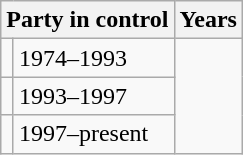<table class="wikitable">
<tr>
<th colspan=2>Party in control</th>
<th>Years</th>
</tr>
<tr>
<td></td>
<td>1974–1993</td>
</tr>
<tr>
<td></td>
<td>1993–1997</td>
</tr>
<tr>
<td></td>
<td>1997–present</td>
</tr>
</table>
